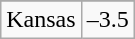<table class="wikitable">
<tr>
</tr>
<tr>
<td>Kansas</td>
<td>–3.5</td>
</tr>
</table>
